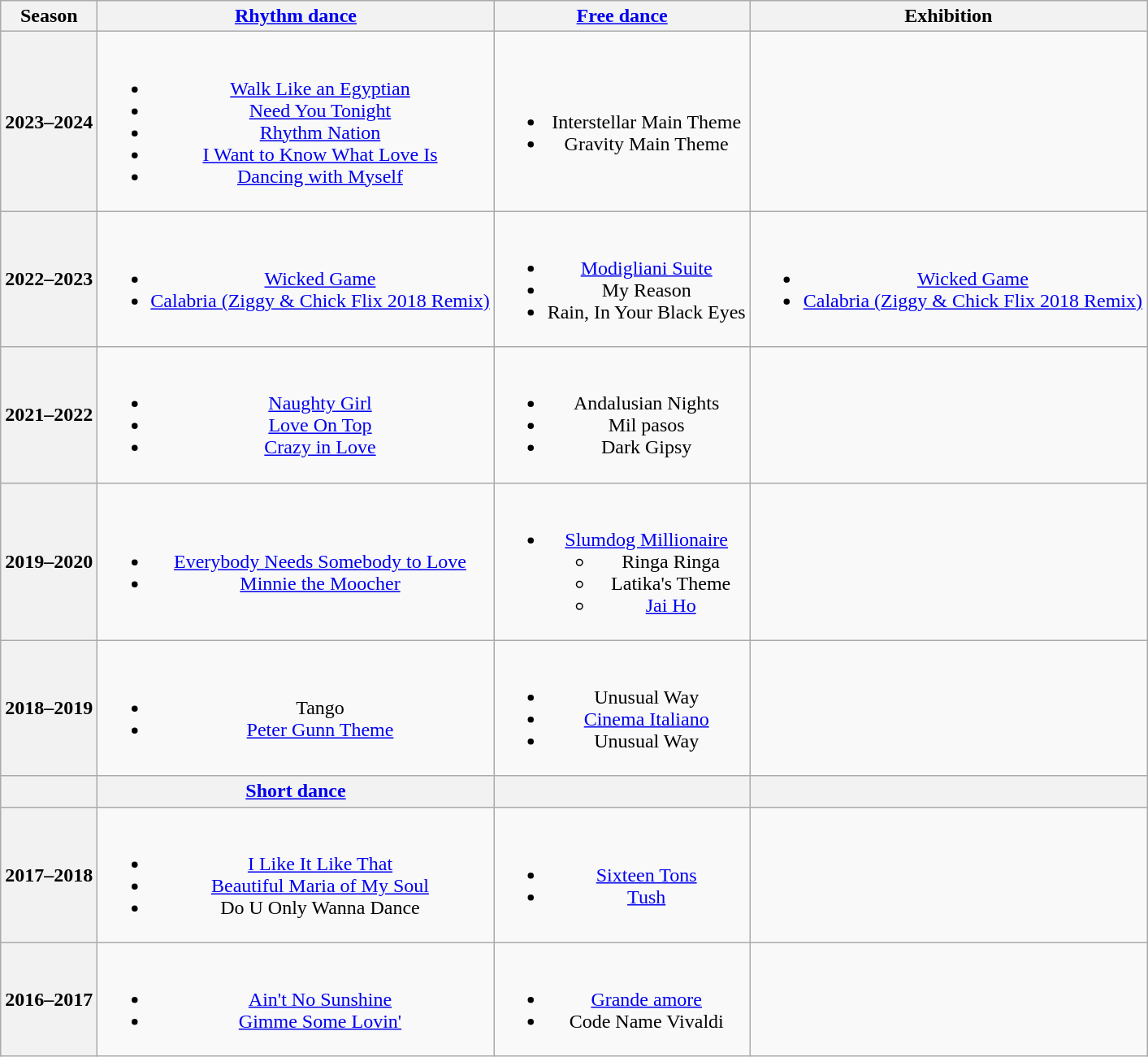<table class=wikitable style=text-align:center>
<tr>
<th>Season</th>
<th><a href='#'>Rhythm dance</a></th>
<th><a href='#'>Free dance</a></th>
<th>Exhibition</th>
</tr>
<tr>
<th>2023–2024<br></th>
<td><br><ul><li><a href='#'>Walk Like an Egyptian</a> <br> </li><li><a href='#'>Need You Tonight</a> <br> </li><li><a href='#'>Rhythm Nation</a> <br> </li><li><a href='#'>I Want to Know What Love Is</a> <br> </li><li><a href='#'>Dancing with Myself</a> <br> </li></ul></td>
<td><br><ul><li>Interstellar Main Theme <br> </li><li>Gravity Main Theme <br> </li></ul></td>
<td></td>
</tr>
<tr>
<th>2022–2023<br></th>
<td><br><ul><li><a href='#'>Wicked Game</a> <br></li><li><a href='#'>Calabria (Ziggy & Chick Flix 2018 Remix)</a> <br></li></ul></td>
<td><br><ul><li><a href='#'>Modigliani Suite</a> <br></li><li>My Reason <br></li><li>Rain, In Your Black Eyes <br></li></ul></td>
<td><br><ul><li><a href='#'>Wicked Game</a> <br></li><li><a href='#'>Calabria (Ziggy & Chick Flix 2018 Remix)</a> <br></li></ul></td>
</tr>
<tr>
<th>2021–2022</th>
<td><br><ul><li><a href='#'>Naughty Girl</a></li><li><a href='#'>Love On Top</a></li><li><a href='#'>Crazy in Love</a> <br></li></ul></td>
<td><br><ul><li>Andalusian Nights <br></li><li>Mil pasos <br></li><li>Dark Gipsy <br></li></ul></td>
<td></td>
</tr>
<tr>
<th>2019–2020<br></th>
<td><br><ul><li><a href='#'>Everybody Needs Somebody to Love</a> <br></li><li><a href='#'>Minnie the Moocher</a> <br></li></ul></td>
<td><br><ul><li><a href='#'>Slumdog Millionaire</a> <br><ul><li>Ringa Ringa</li><li>Latika's Theme</li><li><a href='#'>Jai Ho</a> <br></li></ul></li></ul></td>
<td></td>
</tr>
<tr>
<th>2018–2019 <br> </th>
<td><br><ul><li> Tango <br></li><li> <a href='#'>Peter Gunn Theme</a> <br></li></ul></td>
<td><br><ul><li>Unusual Way <br></li><li><a href='#'>Cinema Italiano</a> <br></li><li>Unusual Way <br></li></ul></td>
<td></td>
</tr>
<tr>
<th></th>
<th><a href='#'>Short dance</a></th>
<th></th>
<th></th>
</tr>
<tr>
<th>2017–2018 <br> </th>
<td><br><ul><li> <a href='#'>I Like It Like That</a> <br></li><li> <a href='#'>Beautiful Maria of My Soul</a> <br></li><li> Do U Only Wanna Dance <br></li></ul></td>
<td><br><ul><li><a href='#'>Sixteen Tons</a> <br></li><li><a href='#'>Tush</a> <br></li></ul></td>
<td></td>
</tr>
<tr>
<th>2016–2017 <br> </th>
<td><br><ul><li> <a href='#'>Ain't No Sunshine</a> <br></li><li> <a href='#'>Gimme Some Lovin'</a> <br></li></ul></td>
<td><br><ul><li><a href='#'>Grande amore</a> <br></li><li>Code Name Vivaldi <br></li></ul></td>
<td></td>
</tr>
</table>
